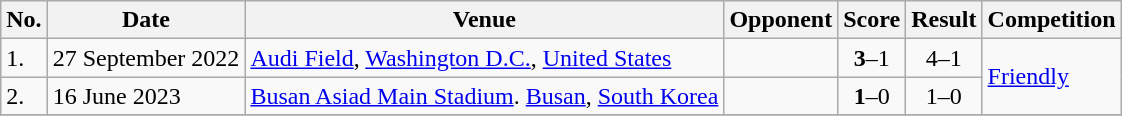<table class="wikitable">
<tr>
<th>No.</th>
<th>Date</th>
<th>Venue</th>
<th>Opponent</th>
<th>Score</th>
<th>Result</th>
<th>Competition</th>
</tr>
<tr>
<td>1.</td>
<td>27 September 2022</td>
<td><a href='#'>Audi Field</a>, <a href='#'>Washington D.C.</a>, <a href='#'>United States</a></td>
<td></td>
<td align=center><strong>3</strong>–1</td>
<td align=center>4–1</td>
<td rowspan=2><a href='#'>Friendly</a></td>
</tr>
<tr>
<td>2.</td>
<td>16 June 2023</td>
<td><a href='#'>Busan Asiad Main Stadium</a>. <a href='#'>Busan</a>, <a href='#'>South Korea</a></td>
<td></td>
<td align=center><strong>1</strong>–0</td>
<td align=center>1–0</td>
</tr>
<tr>
</tr>
</table>
